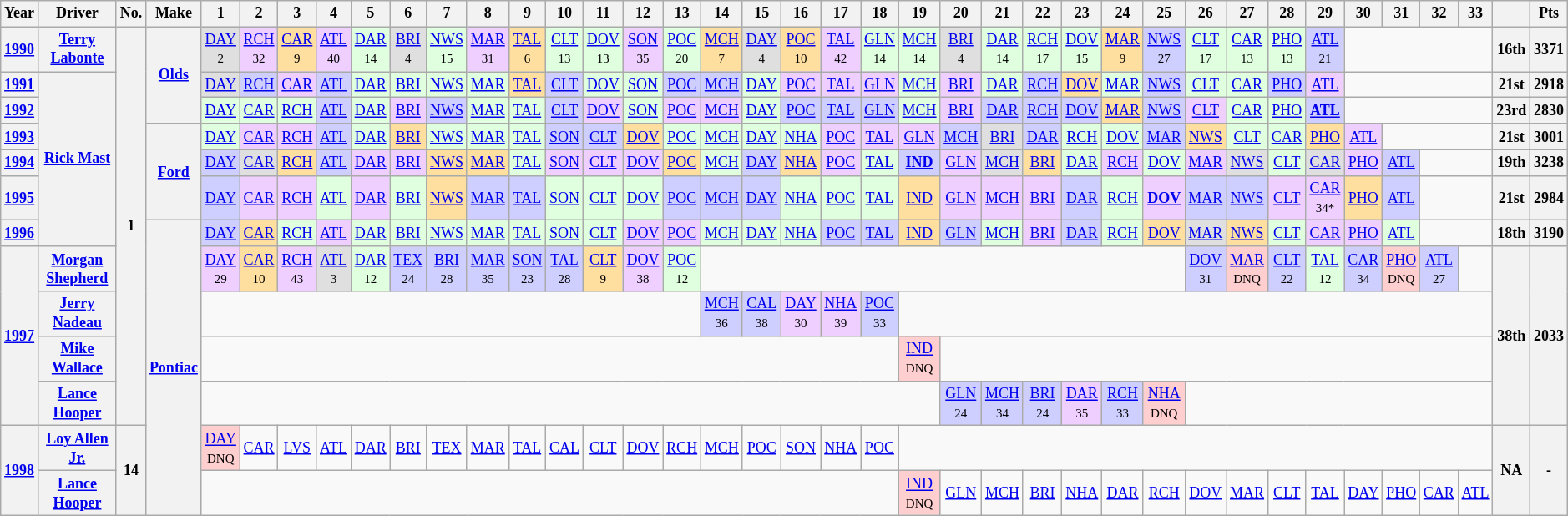<table class="wikitable" style="text-align:center; font-size:75%">
<tr>
<th>Year</th>
<th>Driver</th>
<th>No.</th>
<th>Make</th>
<th>1</th>
<th>2</th>
<th>3</th>
<th>4</th>
<th>5</th>
<th>6</th>
<th>7</th>
<th>8</th>
<th>9</th>
<th>10</th>
<th>11</th>
<th>12</th>
<th>13</th>
<th>14</th>
<th>15</th>
<th>16</th>
<th>17</th>
<th>18</th>
<th>19</th>
<th>20</th>
<th>21</th>
<th>22</th>
<th>23</th>
<th>24</th>
<th>25</th>
<th>26</th>
<th>27</th>
<th>28</th>
<th>29</th>
<th>30</th>
<th>31</th>
<th>32</th>
<th>33</th>
<th></th>
<th>Pts</th>
</tr>
<tr>
<th><a href='#'>1990</a></th>
<th><a href='#'>Terry Labonte</a></th>
<th rowspan=11>1</th>
<th rowspan=3><a href='#'>Olds</a></th>
<td style="background:#DFDFDF;"><a href='#'>DAY</a><br><small>2</small></td>
<td style="background:#EFCFFF;"><a href='#'>RCH</a><br><small>32</small></td>
<td style="background:#FFDF9F;"><a href='#'>CAR</a><br><small>9</small></td>
<td style="background:#EFCFFF;"><a href='#'>ATL</a><br><small>40</small></td>
<td style="background:#DFFFDF;"><a href='#'>DAR</a><br><small>14</small></td>
<td style="background:#DFDFDF;"><a href='#'>BRI</a><br><small>4</small></td>
<td style="background:#DFFFDF;"><a href='#'>NWS</a><br><small>15</small></td>
<td style="background:#EFCFFF;"><a href='#'>MAR</a><br><small>31</small></td>
<td style="background:#FFDF9F;"><a href='#'>TAL</a><br><small>6</small></td>
<td style="background:#DFFFDF;"><a href='#'>CLT</a><br><small>13</small></td>
<td style="background:#DFFFDF;"><a href='#'>DOV</a><br><small>13</small></td>
<td style="background:#EFCFFF;"><a href='#'>SON</a><br><small>35</small></td>
<td style="background:#DFFFDF;"><a href='#'>POC</a><br><small>20</small></td>
<td style="background:#FFDF9F;"><a href='#'>MCH</a><br><small>7</small></td>
<td style="background:#DFDFDF;"><a href='#'>DAY</a><br><small>4</small></td>
<td style="background:#FFDF9F;"><a href='#'>POC</a><br><small>10</small></td>
<td style="background:#EFCFFF;"><a href='#'>TAL</a><br><small>42</small></td>
<td style="background:#DFFFDF;"><a href='#'>GLN</a><br><small>14</small></td>
<td style="background:#DFFFDF;"><a href='#'>MCH</a><br><small>14</small></td>
<td style="background:#DFDFDF;"><a href='#'>BRI</a><br><small>4</small></td>
<td style="background:#DFFFDF;"><a href='#'>DAR</a><br><small>14</small></td>
<td style="background:#DFFFDF;"><a href='#'>RCH</a><br><small>17</small></td>
<td style="background:#DFFFDF;"><a href='#'>DOV</a><br><small>15</small></td>
<td style="background:#FFDF9F;"><a href='#'>MAR</a><br><small>9</small></td>
<td style="background:#CFCFFF;"><a href='#'>NWS</a><br><small>27</small></td>
<td style="background:#DFFFDF;"><a href='#'>CLT</a><br><small>17</small></td>
<td style="background:#DFFFDF;"><a href='#'>CAR</a><br><small>13</small></td>
<td style="background:#DFFFDF;"><a href='#'>PHO</a><br><small>13</small></td>
<td style="background:#CFCFFF;"><a href='#'>ATL</a><br><small>21</small></td>
<td colspan=4></td>
<th>16th</th>
<th>3371</th>
</tr>
<tr>
<th><a href='#'>1991</a></th>
<th rowspan=6><a href='#'>Rick Mast</a></th>
<td style="background:#DFDFDF;"><a href='#'>DAY</a><br></td>
<td style="background:#CFCFFF;"><a href='#'>RCH</a><br></td>
<td style="background:#EFCFFF;"><a href='#'>CAR</a><br></td>
<td style="background:#CFCFFF;"><a href='#'>ATL</a><br></td>
<td style="background:#DFFFDF;"><a href='#'>DAR</a><br></td>
<td style="background:#DFFFDF;"><a href='#'>BRI</a><br></td>
<td style="background:#DFFFDF;"><a href='#'>NWS</a><br></td>
<td style="background:#DFFFDF;"><a href='#'>MAR</a><br></td>
<td style="background:#FFDF9F;"><a href='#'>TAL</a><br></td>
<td style="background:#CFCFFF;"><a href='#'>CLT</a><br></td>
<td style="background:#DFFFDF;"><a href='#'>DOV</a><br></td>
<td style="background:#DFFFDF;"><a href='#'>SON</a><br></td>
<td style="background:#CFCFFF;"><a href='#'>POC</a><br></td>
<td style="background:#CFCFFF;"><a href='#'>MCH</a><br></td>
<td style="background:#DFFFDF;"><a href='#'>DAY</a><br></td>
<td style="background:#EFCFFF;"><a href='#'>POC</a><br></td>
<td style="background:#EFCFFF;"><a href='#'>TAL</a><br></td>
<td style="background:#EFCFFF;"><a href='#'>GLN</a><br></td>
<td style="background:#DFFFDF;"><a href='#'>MCH</a><br></td>
<td style="background:#EFCFFF;"><a href='#'>BRI</a><br></td>
<td style="background:#DFFFDF;"><a href='#'>DAR</a><br></td>
<td style="background:#CFCFFF;"><a href='#'>RCH</a><br></td>
<td style="background:#FFDF9F;"><a href='#'>DOV</a><br></td>
<td style="background:#DFFFDF;"><a href='#'>MAR</a><br></td>
<td style="background:#CFCFFF;"><a href='#'>NWS</a><br></td>
<td style="background:#DFFFDF;"><a href='#'>CLT</a><br></td>
<td style="background:#DFFFDF;"><a href='#'>CAR</a><br></td>
<td style="background:#CFCFFF;"><a href='#'>PHO</a><br></td>
<td style="background:#EFCFFF;"><a href='#'>ATL</a><br></td>
<td colspan=4></td>
<th>21st</th>
<th>2918</th>
</tr>
<tr>
<th><a href='#'>1992</a></th>
<td style="background:#DFFFDF;"><a href='#'>DAY</a><br></td>
<td style="background:#DFFFDF;"><a href='#'>CAR</a><br></td>
<td style="background:#DFFFDF;"><a href='#'>RCH</a><br></td>
<td style="background:#CFCFFF;"><a href='#'>ATL</a><br></td>
<td style="background:#DFFFDF;"><a href='#'>DAR</a><br></td>
<td style="background:#EFCFFF;"><a href='#'>BRI</a><br></td>
<td style="background:#CFCFFF;"><a href='#'>NWS</a><br></td>
<td style="background:#DFFFDF;"><a href='#'>MAR</a><br></td>
<td style="background:#DFFFDF;"><a href='#'>TAL</a><br></td>
<td style="background:#CFCFFF;"><a href='#'>CLT</a><br></td>
<td style="background:#EFCFFF;"><a href='#'>DOV</a><br></td>
<td style="background:#DFFFDF;"><a href='#'>SON</a><br></td>
<td style="background:#EFCFFF;"><a href='#'>POC</a><br></td>
<td style="background:#EFCFFF;"><a href='#'>MCH</a><br></td>
<td style="background:#DFFFDF;"><a href='#'>DAY</a><br></td>
<td style="background:#CFCFFF;"><a href='#'>POC</a><br></td>
<td style="background:#CFCFFF;"><a href='#'>TAL</a><br></td>
<td style="background:#CFCFFF;"><a href='#'>GLN</a><br></td>
<td style="background:#DFFFDF;"><a href='#'>MCH</a><br></td>
<td style="background:#EFCFFF;"><a href='#'>BRI</a><br></td>
<td style="background:#CFCFFF;"><a href='#'>DAR</a><br></td>
<td style="background:#CFCFFF;"><a href='#'>RCH</a><br></td>
<td style="background:#CFCFFF;"><a href='#'>DOV</a><br></td>
<td style="background:#FFDF9F;"><a href='#'>MAR</a><br></td>
<td style="background:#CFCFFF;"><a href='#'>NWS</a><br></td>
<td style="background:#EFCFFF;"><a href='#'>CLT</a><br></td>
<td style="background:#DFFFDF;"><a href='#'>CAR</a><br></td>
<td style="background:#DFFFDF;"><a href='#'>PHO</a><br></td>
<td style="background:#CFCFFF;"><strong><a href='#'>ATL</a></strong><br></td>
<td colspan=4></td>
<th>23rd</th>
<th>2830</th>
</tr>
<tr>
<th><a href='#'>1993</a></th>
<th rowspan=3><a href='#'>Ford</a></th>
<td style="background:#DFFFDF;"><a href='#'>DAY</a><br></td>
<td style="background:#EFCFFF;"><a href='#'>CAR</a><br></td>
<td style="background:#EFCFFF;"><a href='#'>RCH</a><br></td>
<td style="background:#CFCFFF;"><a href='#'>ATL</a><br></td>
<td style="background:#DFFFDF;"><a href='#'>DAR</a><br></td>
<td style="background:#FFDF9F;"><a href='#'>BRI</a><br></td>
<td style="background:#DFFFDF;"><a href='#'>NWS</a><br></td>
<td style="background:#DFFFDF;"><a href='#'>MAR</a><br></td>
<td style="background:#DFFFDF;"><a href='#'>TAL</a><br></td>
<td style="background:#CFCFFF;"><a href='#'>SON</a><br></td>
<td style="background:#CFCFFF;"><a href='#'>CLT</a><br></td>
<td style="background:#FFDF9F;"><a href='#'>DOV</a><br></td>
<td style="background:#DFFFDF;"><a href='#'>POC</a><br></td>
<td style="background:#DFFFDF;"><a href='#'>MCH</a><br></td>
<td style="background:#DFFFDF;"><a href='#'>DAY</a><br></td>
<td style="background:#DFFFDF;"><a href='#'>NHA</a><br></td>
<td style="background:#EFCFFF;"><a href='#'>POC</a><br></td>
<td style="background:#EFCFFF;"><a href='#'>TAL</a><br></td>
<td style="background:#EFCFFF;"><a href='#'>GLN</a><br></td>
<td style="background:#CFCFFF;"><a href='#'>MCH</a><br></td>
<td style="background:#DFDFDF;"><a href='#'>BRI</a><br></td>
<td style="background:#CFCFFF;"><a href='#'>DAR</a><br></td>
<td style="background:#DFFFDF;"><a href='#'>RCH</a><br></td>
<td style="background:#DFFFDF;"><a href='#'>DOV</a><br></td>
<td style="background:#CFCFFF;"><a href='#'>MAR</a><br></td>
<td style="background:#FFDF9F;"><a href='#'>NWS</a><br></td>
<td style="background:#DFFFDF;"><a href='#'>CLT</a><br></td>
<td style="background:#DFFFDF;"><a href='#'>CAR</a><br></td>
<td style="background:#FFDF9F;"><a href='#'>PHO</a><br></td>
<td style="background:#EFCFFF;"><a href='#'>ATL</a><br></td>
<td colspan=3></td>
<th>21st</th>
<th>3001</th>
</tr>
<tr>
<th><a href='#'>1994</a></th>
<td style="background:#CFCFFF;"><a href='#'>DAY</a><br></td>
<td style="background:#DFDFDF;"><a href='#'>CAR</a><br></td>
<td style="background:#FFDF9F;"><a href='#'>RCH</a><br></td>
<td style="background:#CFCFFF;"><a href='#'>ATL</a><br></td>
<td style="background:#EFCFFF;"><a href='#'>DAR</a><br></td>
<td style="background:#EFCFFF;"><a href='#'>BRI</a><br></td>
<td style="background:#FFDF9F;"><a href='#'>NWS</a><br></td>
<td style="background:#FFDF9F;"><a href='#'>MAR</a><br></td>
<td style="background:#DFFFDF;"><a href='#'>TAL</a><br></td>
<td style="background:#EFCFFF;"><a href='#'>SON</a><br></td>
<td style="background:#EFCFFF;"><a href='#'>CLT</a><br></td>
<td style="background:#EFCFFF;"><a href='#'>DOV</a><br></td>
<td style="background:#FFDF9F;"><a href='#'>POC</a><br></td>
<td style="background:#DFFFDF;"><a href='#'>MCH</a><br></td>
<td style="background:#CFCFFF;"><a href='#'>DAY</a><br></td>
<td style="background:#FFDF9F;"><a href='#'>NHA</a><br></td>
<td style="background:#EFCFFF;"><a href='#'>POC</a><br></td>
<td style="background:#DFFFDF;"><a href='#'>TAL</a><br></td>
<td style="background:#CFCFFF;"><strong><a href='#'>IND</a></strong><br></td>
<td style="background:#EFCFFF;"><a href='#'>GLN</a><br></td>
<td style="background:#DFDFDF;"><a href='#'>MCH</a><br></td>
<td style="background:#FFDF9F;"><a href='#'>BRI</a><br></td>
<td style="background:#DFFFDF;"><a href='#'>DAR</a><br></td>
<td style="background:#EFCFFF;"><a href='#'>RCH</a><br></td>
<td style="background:#DFFFDF;"><a href='#'>DOV</a><br></td>
<td style="background:#EFCFFF;"><a href='#'>MAR</a><br></td>
<td style="background:#DFDFDF;"><a href='#'>NWS</a><br></td>
<td style="background:#DFFFDF;"><a href='#'>CLT</a><br></td>
<td style="background:#DFDFDF;"><a href='#'>CAR</a><br></td>
<td style="background:#EFCFFF;"><a href='#'>PHO</a><br></td>
<td style="background:#CFCFFF;"><a href='#'>ATL</a><br></td>
<td colspan=2></td>
<th>19th</th>
<th>3238</th>
</tr>
<tr>
<th><a href='#'>1995</a></th>
<td style="background:#CFCFFF;"><a href='#'>DAY</a><br></td>
<td style="background:#EFCFFF;"><a href='#'>CAR</a><br></td>
<td style="background:#EFCFFF;"><a href='#'>RCH</a><br></td>
<td style="background:#DFFFDF;"><a href='#'>ATL</a><br></td>
<td style="background:#EFCFFF;"><a href='#'>DAR</a><br></td>
<td style="background:#DFFFDF;"><a href='#'>BRI</a><br></td>
<td style="background:#FFDF9F;"><a href='#'>NWS</a><br></td>
<td style="background:#CFCFFF;"><a href='#'>MAR</a><br></td>
<td style="background:#CFCFFF;"><a href='#'>TAL</a><br></td>
<td style="background:#DFFFDF;"><a href='#'>SON</a><br></td>
<td style="background:#DFFFDF;"><a href='#'>CLT</a><br></td>
<td style="background:#DFFFDF;"><a href='#'>DOV</a><br></td>
<td style="background:#CFCFFF;"><a href='#'>POC</a><br></td>
<td style="background:#CFCFFF;"><a href='#'>MCH</a><br></td>
<td style="background:#CFCFFF;"><a href='#'>DAY</a><br></td>
<td style="background:#DFFFDF;"><a href='#'>NHA</a><br></td>
<td style="background:#DFFFDF;"><a href='#'>POC</a><br></td>
<td style="background:#DFFFDF;"><a href='#'>TAL</a><br></td>
<td style="background:#FFDF9F;"><a href='#'>IND</a><br></td>
<td style="background:#EFCFFF;"><a href='#'>GLN</a><br></td>
<td style="background:#EFCFFF;"><a href='#'>MCH</a><br></td>
<td style="background:#EFCFFF;"><a href='#'>BRI</a><br></td>
<td style="background:#CFCFFF;"><a href='#'>DAR</a><br></td>
<td style="background:#DFFFDF;"><a href='#'>RCH</a><br></td>
<td style="background:#EFCFFF;"><strong><a href='#'>DOV</a></strong><br></td>
<td style="background:#CFCFFF;"><a href='#'>MAR</a><br></td>
<td style="background:#CFCFFF;"><a href='#'>NWS</a><br></td>
<td style="background:#EFCFFF;"><a href='#'>CLT</a><br></td>
<td style="background:#EFCFFF;"><a href='#'>CAR</a><br><small>34*</small></td>
<td style="background:#FFDF9F;"><a href='#'>PHO</a><br></td>
<td style="background:#CFCFFF;"><a href='#'>ATL</a><br></td>
<td colspan=2></td>
<th>21st</th>
<th>2984</th>
</tr>
<tr>
<th><a href='#'>1996</a></th>
<th rowspan=7><a href='#'>Pontiac</a></th>
<td style="background:#CFCFFF;"><a href='#'>DAY</a><br></td>
<td style="background:#FFDF9F;"><a href='#'>CAR</a><br></td>
<td style="background:#DFFFDF;"><a href='#'>RCH</a><br></td>
<td style="background:#EFCFFF;"><a href='#'>ATL</a><br></td>
<td style="background:#DFFFDF;"><a href='#'>DAR</a><br></td>
<td style="background:#DFFFDF;"><a href='#'>BRI</a><br></td>
<td style="background:#DFFFDF;"><a href='#'>NWS</a><br></td>
<td style="background:#DFFFDF;"><a href='#'>MAR</a><br></td>
<td style="background:#DFFFDF;"><a href='#'>TAL</a><br></td>
<td style="background:#DFFFDF;"><a href='#'>SON</a><br></td>
<td style="background:#DFFFDF;"><a href='#'>CLT</a><br></td>
<td style="background:#EFCFFF;"><a href='#'>DOV</a><br></td>
<td style="background:#EFCFFF;"><a href='#'>POC</a><br></td>
<td style="background:#DFFFDF;"><a href='#'>MCH</a><br></td>
<td style="background:#DFFFDF;"><a href='#'>DAY</a><br></td>
<td style="background:#DFFFDF;"><a href='#'>NHA</a><br></td>
<td style="background:#CFCFFF;"><a href='#'>POC</a><br></td>
<td style="background:#CFCFFF;"><a href='#'>TAL</a><br></td>
<td style="background:#FFDF9F;"><a href='#'>IND</a><br></td>
<td style="background:#CFCFFF;"><a href='#'>GLN</a><br></td>
<td style="background:#DFFFDF;"><a href='#'>MCH</a><br></td>
<td style="background:#EFCFFF;"><a href='#'>BRI</a><br></td>
<td style="background:#CFCFFF;"><a href='#'>DAR</a><br></td>
<td style="background:#DFFFDF;"><a href='#'>RCH</a><br></td>
<td style="background:#FFDF9F;"><a href='#'>DOV</a><br></td>
<td style="background:#DFDFDF;"><a href='#'>MAR</a><br></td>
<td style="background:#FFDF9F;"><a href='#'>NWS</a><br></td>
<td style="background:#DFFFDF;"><a href='#'>CLT</a><br></td>
<td style="background:#EFCFFF;"><a href='#'>CAR</a><br></td>
<td style="background:#EFCFFF;"><a href='#'>PHO</a><br></td>
<td style="background:#DFFFDF;"><a href='#'>ATL</a><br></td>
<td colspan=2></td>
<th>18th</th>
<th>3190</th>
</tr>
<tr>
<th rowspan=4><a href='#'>1997</a></th>
<th><a href='#'>Morgan Shepherd</a></th>
<td style="background:#EFCFFF;"><a href='#'>DAY</a><br><small>29</small></td>
<td style="background:#FFDF9F;"><a href='#'>CAR</a><br><small>10</small></td>
<td style="background:#EFCFFF;"><a href='#'>RCH</a><br><small>43</small></td>
<td style="background:#DFDFDF;"><a href='#'>ATL</a><br><small>3</small></td>
<td style="background:#DFFFDF;"><a href='#'>DAR</a><br><small>12</small></td>
<td style="background:#CFCFFF;"><a href='#'>TEX</a><br><small>24</small></td>
<td style="background:#CFCFFF;"><a href='#'>BRI</a><br><small>28</small></td>
<td style="background:#CFCFFF;"><a href='#'>MAR</a><br><small>35</small></td>
<td style="background:#CFCFFF;"><a href='#'>SON</a><br><small>23</small></td>
<td style="background:#CFCFFF;"><a href='#'>TAL</a><br><small>28</small></td>
<td style="background:#FFDF9F;"><a href='#'>CLT</a><br><small>9</small></td>
<td style="background:#EFCFFF;"><a href='#'>DOV</a><br><small>38</small></td>
<td style="background:#DFFFDF;"><a href='#'>POC</a><br><small>12</small></td>
<td colspan=12></td>
<td style="background:#CFCFFF;"><a href='#'>DOV</a><br><small>31</small></td>
<td style="background:#FFCFCF;"><a href='#'>MAR</a><br><small>DNQ</small></td>
<td style="background:#CFCFFF;"><a href='#'>CLT</a><br><small>22</small></td>
<td style="background:#DFFFDF;"><a href='#'>TAL</a><br><small>12</small></td>
<td style="background:#CFCFFF;"><a href='#'>CAR</a><br><small>34</small></td>
<td style="background:#FFCFCF;"><a href='#'>PHO</a><br><small>DNQ</small></td>
<td style="background:#CFCFFF;"><a href='#'>ATL</a><br><small>27</small></td>
<td></td>
<th rowspan=4>38th</th>
<th rowspan=4>2033</th>
</tr>
<tr>
<th><a href='#'>Jerry Nadeau</a></th>
<td colspan=13></td>
<td style="background:#CFCFFF;"><a href='#'>MCH</a><br><small>36</small></td>
<td style="background:#CFCFFF;"><a href='#'>CAL</a><br><small>38</small></td>
<td style="background:#EFCFFF;"><a href='#'>DAY</a><br><small>30</small></td>
<td style="background:#EFCFFF;"><a href='#'>NHA</a><br><small>39</small></td>
<td style="background:#CFCFFF;"><a href='#'>POC</a><br><small>33</small></td>
<td colspan=15></td>
</tr>
<tr>
<th><a href='#'>Mike Wallace</a></th>
<td colspan=18></td>
<td style="background:#FFCFCF;"><a href='#'>IND</a><br><small>DNQ</small></td>
<td colspan=14></td>
</tr>
<tr>
<th><a href='#'>Lance Hooper</a></th>
<td colspan=19></td>
<td style="background:#CFCFFF;"><a href='#'>GLN</a><br><small>24</small></td>
<td style="background:#CFCFFF;"><a href='#'>MCH</a><br><small>34</small></td>
<td style="background:#CFCFFF;"><a href='#'>BRI</a><br><small>24</small></td>
<td style="background:#EFCFFF;"><a href='#'>DAR</a><br><small>35</small></td>
<td style="background:#CFCFFF;"><a href='#'>RCH</a><br><small>33</small></td>
<td style="background:#FFCFCF;"><a href='#'>NHA</a><br><small>DNQ</small></td>
<td colspan=8></td>
</tr>
<tr>
<th rowspan=2><a href='#'>1998</a></th>
<th><a href='#'>Loy Allen Jr.</a></th>
<th rowspan=2>14</th>
<td bgcolor="FFCFCF"><a href='#'>DAY</a><br><small>DNQ</small></td>
<td><a href='#'>CAR</a></td>
<td><a href='#'>LVS</a></td>
<td><a href='#'>ATL</a></td>
<td><a href='#'>DAR</a></td>
<td><a href='#'>BRI</a></td>
<td><a href='#'>TEX</a></td>
<td><a href='#'>MAR</a></td>
<td><a href='#'>TAL</a></td>
<td><a href='#'>CAL</a></td>
<td><a href='#'>CLT</a></td>
<td><a href='#'>DOV</a></td>
<td><a href='#'>RCH</a></td>
<td><a href='#'>MCH</a></td>
<td><a href='#'>POC</a></td>
<td><a href='#'>SON</a></td>
<td><a href='#'>NHA</a></td>
<td><a href='#'>POC</a></td>
<td colspan=15></td>
<th rowspan=2>NA</th>
<th rowspan=2>-</th>
</tr>
<tr>
<th><a href='#'>Lance Hooper</a></th>
<td colspan=18></td>
<td style="background:#FFCFCF;"><a href='#'>IND</a><br><small>DNQ</small></td>
<td><a href='#'>GLN</a></td>
<td><a href='#'>MCH</a></td>
<td><a href='#'>BRI</a></td>
<td><a href='#'>NHA</a></td>
<td><a href='#'>DAR</a></td>
<td><a href='#'>RCH</a></td>
<td><a href='#'>DOV</a></td>
<td><a href='#'>MAR</a></td>
<td><a href='#'>CLT</a></td>
<td><a href='#'>TAL</a></td>
<td><a href='#'>DAY</a></td>
<td><a href='#'>PHO</a></td>
<td><a href='#'>CAR</a></td>
<td><a href='#'>ATL</a></td>
</tr>
</table>
